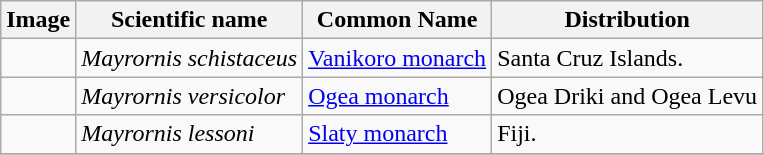<table class="wikitable">
<tr>
<th>Image</th>
<th>Scientific name</th>
<th>Common Name</th>
<th>Distribution</th>
</tr>
<tr>
<td></td>
<td><em>Mayrornis schistaceus</em></td>
<td><a href='#'>Vanikoro monarch</a></td>
<td>Santa Cruz Islands.</td>
</tr>
<tr>
<td></td>
<td><em>Mayrornis versicolor</em></td>
<td><a href='#'>Ogea monarch</a></td>
<td>Ogea Driki and Ogea Levu</td>
</tr>
<tr>
<td></td>
<td><em>Mayrornis lessoni</em></td>
<td><a href='#'>Slaty monarch</a></td>
<td>Fiji.</td>
</tr>
<tr>
</tr>
</table>
